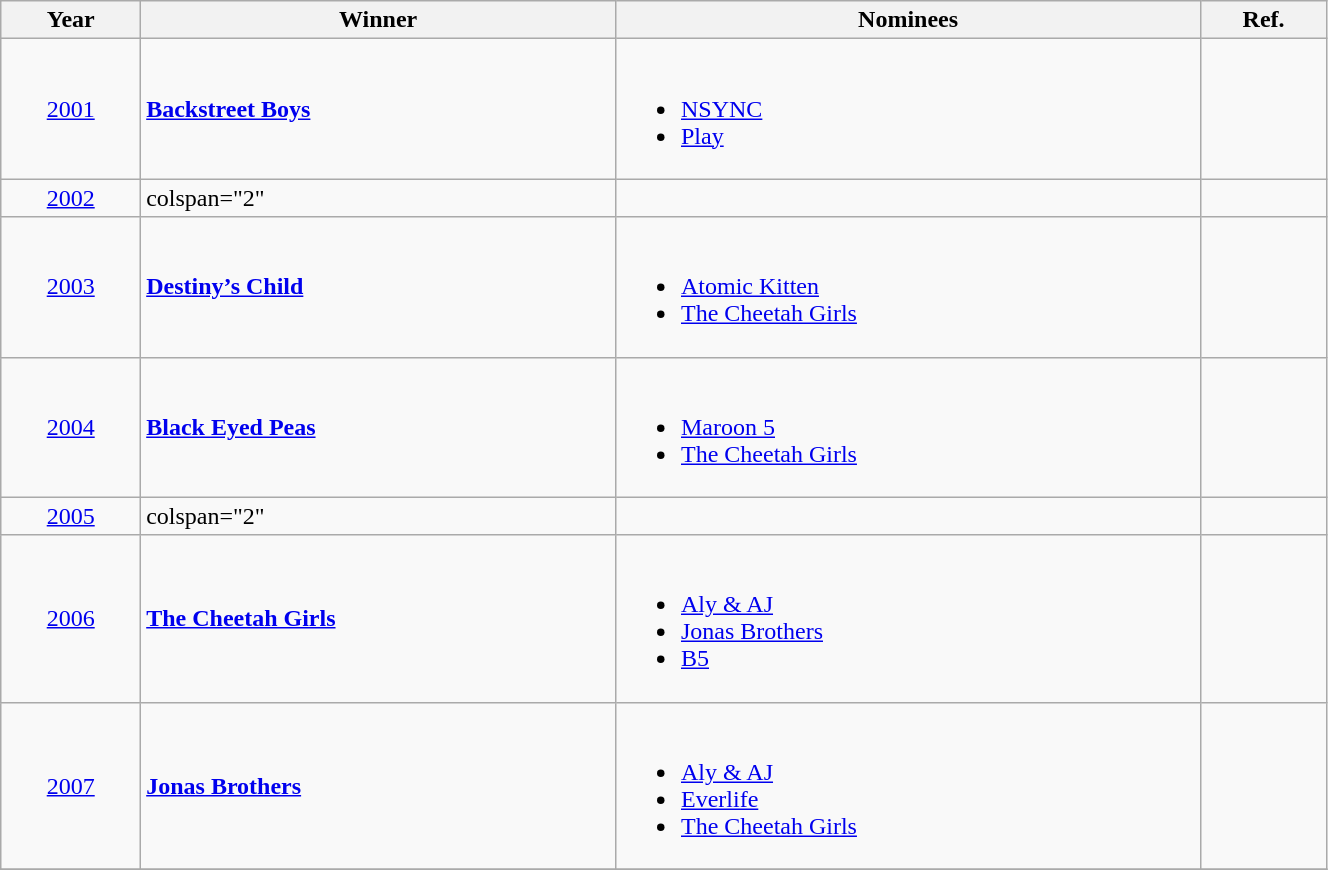<table class="wikitable" width=70%>
<tr>
<th>Year</th>
<th>Winner</th>
<th>Nominees</th>
<th>Ref.</th>
</tr>
<tr>
<td align="center"><a href='#'>2001</a></td>
<td><strong><a href='#'>Backstreet Boys</a></strong></td>
<td><br><ul><li><a href='#'>NSYNC</a></li><li><a href='#'>Play</a></li></ul></td>
<td align="center"></td>
</tr>
<tr>
<td align="center"><a href='#'>2002</a></td>
<td>colspan="2" </td>
<td align="center"></td>
</tr>
<tr>
<td align="center"><a href='#'>2003</a></td>
<td><strong><a href='#'>Destiny’s Child</a></strong></td>
<td><br><ul><li><a href='#'>Atomic Kitten</a></li><li><a href='#'>The Cheetah Girls</a></li></ul></td>
<td align="center"></td>
</tr>
<tr>
<td align="center"><a href='#'>2004</a></td>
<td><strong><a href='#'>Black Eyed Peas</a></strong></td>
<td><br><ul><li><a href='#'>Maroon 5</a></li><li><a href='#'>The Cheetah Girls</a></li></ul></td>
<td align="center"></td>
</tr>
<tr>
<td align="center"><a href='#'>2005</a></td>
<td>colspan="2" </td>
<td align="center"></td>
</tr>
<tr>
<td align="center"><a href='#'>2006</a></td>
<td><strong><a href='#'>The Cheetah Girls</a></strong></td>
<td><br><ul><li><a href='#'>Aly & AJ</a></li><li><a href='#'>Jonas Brothers</a></li><li><a href='#'>B5</a></li></ul></td>
<td align="center"></td>
</tr>
<tr>
<td align="center"><a href='#'>2007</a></td>
<td><strong><a href='#'>Jonas Brothers</a></strong></td>
<td><br><ul><li><a href='#'>Aly & AJ</a></li><li><a href='#'>Everlife</a></li><li><a href='#'>The Cheetah Girls</a></li></ul></td>
<td align="center"></td>
</tr>
<tr>
</tr>
</table>
